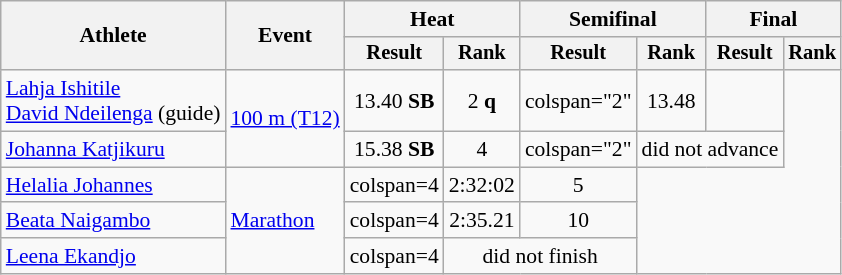<table class="wikitable" style="font-size:90%">
<tr>
<th rowspan=2>Athlete</th>
<th rowspan=2>Event</th>
<th colspan=2>Heat</th>
<th colspan=2>Semifinal</th>
<th colspan=2>Final</th>
</tr>
<tr style="font-size:95%">
<th>Result</th>
<th>Rank</th>
<th>Result</th>
<th>Rank</th>
<th>Result</th>
<th>Rank</th>
</tr>
<tr align=center>
<td align=left><a href='#'>Lahja Ishitile</a><br><a href='#'>David Ndeilenga</a> (guide)</td>
<td align=left rowspan=2><a href='#'>100 m (T12)</a></td>
<td>13.40 <strong>SB</strong></td>
<td>2 <strong>q</strong></td>
<td>colspan="2" </td>
<td>13.48</td>
<td></td>
</tr>
<tr align=center>
<td align=left><a href='#'>Johanna Katjikuru</a></td>
<td>15.38 <strong>SB</strong></td>
<td>4</td>
<td>colspan="2" </td>
<td colspan=2>did not advance</td>
</tr>
<tr align=center>
<td align=left><a href='#'>Helalia Johannes</a></td>
<td align=left rowspan=3><a href='#'>Marathon</a></td>
<td>colspan=4 </td>
<td>2:32:02</td>
<td>5</td>
</tr>
<tr align=center>
<td align=left><a href='#'>Beata Naigambo</a></td>
<td>colspan=4 </td>
<td>2:35.21</td>
<td>10</td>
</tr>
<tr align=center>
<td align=left><a href='#'>Leena Ekandjo</a></td>
<td>colspan=4 </td>
<td colspan=2>did not finish</td>
</tr>
</table>
